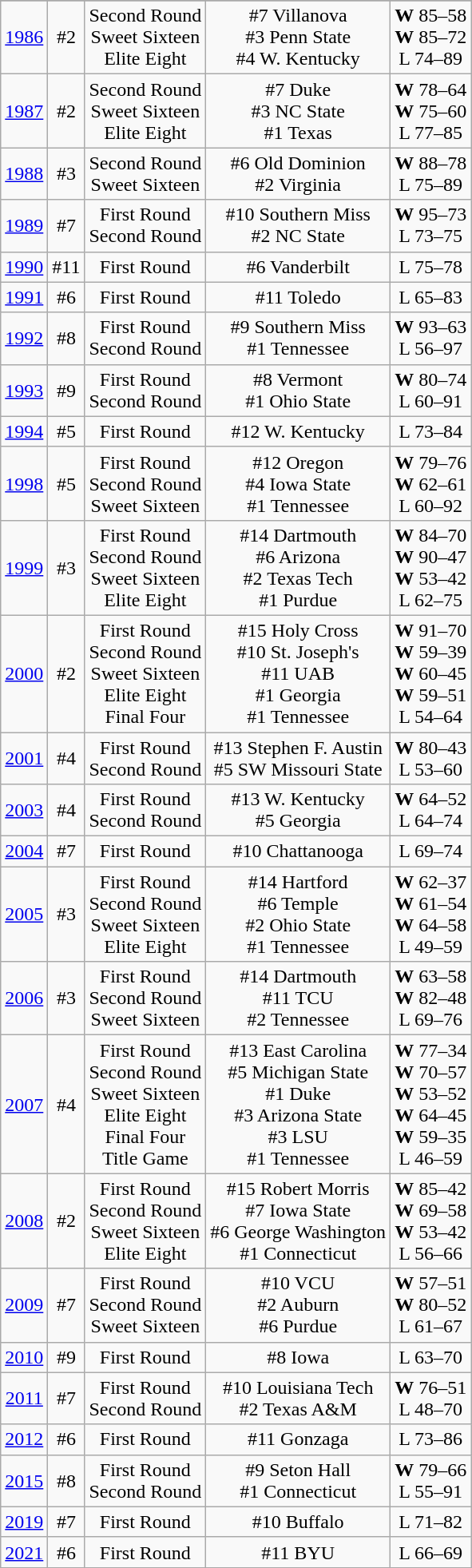<table class="wikitable" style="text-align:center">
<tr>
</tr>
<tr>
<td rowspan=1><a href='#'>1986</a></td>
<td>#2</td>
<td>Second Round<br>Sweet Sixteen<br>Elite Eight</td>
<td>#7 Villanova<br>#3 Penn State<br>#4 W. Kentucky</td>
<td><strong>W</strong> 85–58<br><strong>W</strong> 85–72<br>L 74–89</td>
</tr>
<tr style="text-align:center;">
<td rowspan=1><a href='#'>1987</a></td>
<td>#2</td>
<td>Second Round<br>Sweet Sixteen<br>Elite Eight</td>
<td>#7 Duke<br>#3 NC State<br>#1 Texas</td>
<td><strong>W</strong> 78–64<br><strong>W</strong> 75–60<br>L 77–85</td>
</tr>
<tr style="text-align:center;">
<td rowspan=1><a href='#'>1988</a></td>
<td>#3</td>
<td>Second Round<br>Sweet Sixteen</td>
<td>#6 Old Dominion<br>#2 Virginia</td>
<td><strong>W</strong> 88–78<br>L 75–89</td>
</tr>
<tr style="text-align:center;">
<td rowspan=1><a href='#'>1989</a></td>
<td>#7</td>
<td>First Round<br>Second Round</td>
<td>#10 Southern Miss<br>#2 NC State</td>
<td><strong>W</strong> 95–73<br>L 73–75</td>
</tr>
<tr style="text-align:center;">
<td rowspan=1><a href='#'>1990</a></td>
<td>#11</td>
<td>First Round</td>
<td>#6 Vanderbilt</td>
<td>L 75–78</td>
</tr>
<tr style="text-align:center;">
<td rowspan=1><a href='#'>1991</a></td>
<td>#6</td>
<td>First Round</td>
<td>#11 Toledo</td>
<td>L 65–83</td>
</tr>
<tr style="text-align:center;">
<td rowspan=1><a href='#'>1992</a></td>
<td>#8</td>
<td>First Round<br>Second Round</td>
<td>#9 Southern Miss<br>#1 Tennessee</td>
<td><strong>W</strong> 93–63<br>L 56–97</td>
</tr>
<tr style="text-align:center;">
<td rowspan=1><a href='#'>1993</a></td>
<td>#9</td>
<td>First Round<br>Second Round</td>
<td>#8 Vermont<br>#1 Ohio State</td>
<td><strong>W</strong> 80–74<br>L 60–91</td>
</tr>
<tr style="text-align:center;">
<td rowspan=1><a href='#'>1994</a></td>
<td>#5</td>
<td>First Round</td>
<td>#12 W. Kentucky</td>
<td>L 73–84</td>
</tr>
<tr style="text-align:center;">
<td rowspan=1><a href='#'>1998</a></td>
<td>#5</td>
<td>First Round<br>Second Round<br>Sweet Sixteen</td>
<td>#12 Oregon<br>#4 Iowa State<br>#1 Tennessee</td>
<td><strong>W</strong> 79–76<br><strong>W</strong> 62–61<br>L 60–92</td>
</tr>
<tr style="text-align:center;">
<td rowspan=1><a href='#'>1999</a></td>
<td>#3</td>
<td>First Round<br>Second Round<br>Sweet Sixteen<br>Elite Eight</td>
<td>#14 Dartmouth<br>#6 Arizona<br>#2 Texas Tech<br>#1 Purdue</td>
<td><strong>W</strong> 84–70<br><strong>W</strong> 90–47<br><strong>W</strong> 53–42<br>L 62–75</td>
</tr>
<tr style="text-align:center;">
<td rowspan=1><a href='#'>2000</a></td>
<td>#2</td>
<td>First Round<br>Second Round<br>Sweet Sixteen<br>Elite Eight<br>Final Four</td>
<td>#15 Holy Cross<br>#10 St. Joseph's<br>#11 UAB<br>#1 Georgia<br>#1 Tennessee</td>
<td><strong>W</strong> 91–70<br><strong>W</strong> 59–39<br><strong>W</strong> 60–45<br><strong>W</strong> 59–51<br>L 54–64</td>
</tr>
<tr style="text-align:center;">
<td rowspan=1><a href='#'>2001</a></td>
<td>#4</td>
<td>First Round<br>Second Round</td>
<td>#13 Stephen F. Austin<br>#5 SW Missouri State</td>
<td><strong>W</strong> 80–43<br>L 53–60</td>
</tr>
<tr style="text-align:center;">
<td rowspan=1><a href='#'>2003</a></td>
<td>#4</td>
<td>First Round<br>Second Round</td>
<td>#13 W. Kentucky<br>#5 Georgia</td>
<td><strong>W</strong> 64–52<br>L 64–74</td>
</tr>
<tr style="text-align:center;">
<td rowspan=1><a href='#'>2004</a></td>
<td>#7</td>
<td>First Round</td>
<td>#10 Chattanooga</td>
<td>L 69–74</td>
</tr>
<tr style="text-align:center;">
<td rowspan=1><a href='#'>2005</a></td>
<td>#3</td>
<td>First Round<br>Second Round<br>Sweet Sixteen<br>Elite Eight</td>
<td>#14 Hartford<br>#6 Temple<br>#2 Ohio State<br>#1 Tennessee</td>
<td><strong>W</strong> 62–37<br><strong>W</strong> 61–54<br><strong>W</strong> 64–58<br>L 49–59</td>
</tr>
<tr style="text-align:center;">
<td rowspan=1><a href='#'>2006</a></td>
<td>#3</td>
<td>First Round<br>Second Round<br>Sweet Sixteen</td>
<td>#14 Dartmouth<br>#11 TCU<br>#2 Tennessee</td>
<td><strong>W</strong> 63–58<br><strong>W</strong> 82–48<br>L 69–76</td>
</tr>
<tr style="text-align:center;">
<td rowspan=1><a href='#'>2007</a></td>
<td>#4</td>
<td>First Round<br>Second Round<br>Sweet Sixteen<br>Elite Eight<br>Final Four<br>Title Game</td>
<td>#13 East Carolina<br>#5 Michigan State<br>#1 Duke<br>#3 Arizona State<br>#3 LSU<br>#1 Tennessee</td>
<td><strong>W</strong> 77–34<br><strong>W</strong> 70–57<br><strong>W</strong> 53–52<br><strong>W</strong> 64–45<br><strong>W</strong> 59–35<br>L 46–59</td>
</tr>
<tr style="text-align:center;">
<td rowspan=1><a href='#'>2008</a></td>
<td>#2</td>
<td>First Round<br>Second Round<br>Sweet Sixteen<br>Elite Eight</td>
<td>#15 Robert Morris<br>#7 Iowa State<br>#6 George Washington<br>#1 Connecticut</td>
<td><strong>W</strong> 85–42<br><strong>W</strong> 69–58<br><strong>W</strong> 53–42<br>L 56–66</td>
</tr>
<tr style="text-align:center;">
<td rowspan=1><a href='#'>2009</a></td>
<td>#7</td>
<td>First Round<br>Second Round<br>Sweet Sixteen</td>
<td>#10 VCU<br>#2 Auburn<br>#6 Purdue</td>
<td><strong>W</strong> 57–51<br><strong>W</strong> 80–52<br>L 61–67</td>
</tr>
<tr style="text-align:center;">
<td rowspan=1><a href='#'>2010</a></td>
<td>#9</td>
<td>First Round</td>
<td>#8 Iowa</td>
<td>L 63–70</td>
</tr>
<tr style="text-align:center;">
<td rowspan=1><a href='#'>2011</a></td>
<td>#7</td>
<td>First Round<br>Second Round</td>
<td>#10 Louisiana Tech<br>#2 Texas A&M</td>
<td><strong>W</strong> 76–51<br>L 48–70</td>
</tr>
<tr style="text-align:center;">
<td rowspan=1><a href='#'>2012</a></td>
<td>#6</td>
<td>First Round</td>
<td>#11 Gonzaga</td>
<td>L 73–86</td>
</tr>
<tr style="text-align:center;">
<td rowspan=1><a href='#'>2015</a></td>
<td>#8</td>
<td>First Round<br>Second Round</td>
<td>#9 Seton Hall<br>#1 Connecticut</td>
<td><strong>W</strong> 79–66<br>L 55–91</td>
</tr>
<tr style="text-align:center;">
<td rowspan=1><a href='#'>2019</a></td>
<td>#7</td>
<td>First Round</td>
<td>#10 Buffalo</td>
<td>L 71–82</td>
</tr>
<tr style="text-align:center;">
<td rowspan=1><a href='#'>2021</a></td>
<td>#6</td>
<td>First Round</td>
<td>#11 BYU</td>
<td>L 66–69</td>
</tr>
<tr style="text-align:center;">
</tr>
</table>
